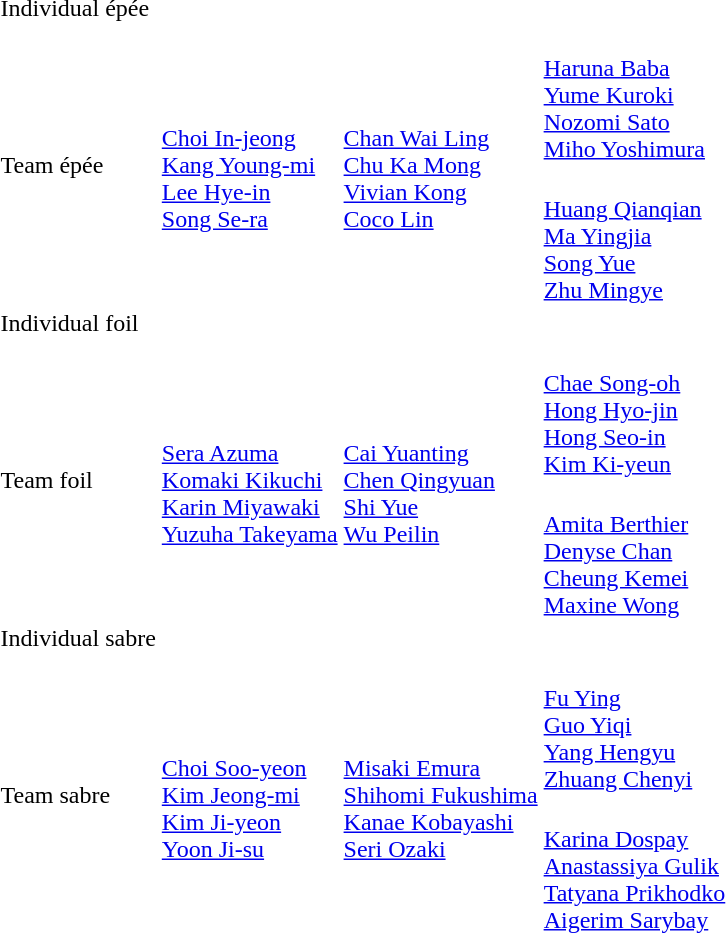<table>
<tr>
<td rowspan=2>Individual épée</td>
<td rowspan=2></td>
<td rowspan=2></td>
<td></td>
</tr>
<tr>
<td></td>
</tr>
<tr>
<td rowspan=2>Team épée</td>
<td rowspan=2><br><a href='#'>Choi In-jeong</a><br><a href='#'>Kang Young-mi</a><br><a href='#'>Lee Hye-in</a><br><a href='#'>Song Se-ra</a></td>
<td rowspan=2><br><a href='#'>Chan Wai Ling</a><br><a href='#'>Chu Ka Mong</a><br><a href='#'>Vivian Kong</a><br><a href='#'>Coco Lin</a></td>
<td><br><a href='#'>Haruna Baba</a><br><a href='#'>Yume Kuroki</a><br><a href='#'>Nozomi Sato</a><br><a href='#'>Miho Yoshimura</a></td>
</tr>
<tr>
<td><br><a href='#'>Huang Qianqian</a><br><a href='#'>Ma Yingjia</a><br><a href='#'>Song Yue</a><br><a href='#'>Zhu Mingye</a></td>
</tr>
<tr>
<td rowspan=2>Individual foil</td>
<td rowspan=2></td>
<td rowspan=2></td>
<td></td>
</tr>
<tr>
<td></td>
</tr>
<tr>
<td rowspan=2>Team foil</td>
<td rowspan=2><br><a href='#'>Sera Azuma</a><br><a href='#'>Komaki Kikuchi</a><br><a href='#'>Karin Miyawaki</a><br><a href='#'>Yuzuha Takeyama</a></td>
<td rowspan=2><br><a href='#'>Cai Yuanting</a><br><a href='#'>Chen Qingyuan</a><br><a href='#'>Shi Yue</a><br><a href='#'>Wu Peilin</a></td>
<td><br><a href='#'>Chae Song-oh</a><br><a href='#'>Hong Hyo-jin</a><br><a href='#'>Hong Seo-in</a><br><a href='#'>Kim Ki-yeun</a></td>
</tr>
<tr>
<td><br><a href='#'>Amita Berthier</a><br><a href='#'>Denyse Chan</a><br><a href='#'>Cheung Kemei</a><br><a href='#'>Maxine Wong</a></td>
</tr>
<tr>
<td rowspan=2>Individual sabre</td>
<td rowspan=2></td>
<td rowspan=2></td>
<td></td>
</tr>
<tr>
<td></td>
</tr>
<tr>
<td rowspan=2>Team sabre</td>
<td rowspan=2><br><a href='#'>Choi Soo-yeon</a><br><a href='#'>Kim Jeong-mi</a><br><a href='#'>Kim Ji-yeon</a><br><a href='#'>Yoon Ji-su</a></td>
<td rowspan=2><br><a href='#'>Misaki Emura</a><br><a href='#'>Shihomi Fukushima</a><br><a href='#'>Kanae Kobayashi</a><br><a href='#'>Seri Ozaki</a></td>
<td><br><a href='#'>Fu Ying</a><br><a href='#'>Guo Yiqi</a><br><a href='#'>Yang Hengyu</a><br><a href='#'>Zhuang Chenyi</a></td>
</tr>
<tr>
<td><br><a href='#'>Karina Dospay</a><br><a href='#'>Anastassiya Gulik</a><br><a href='#'>Tatyana Prikhodko</a><br><a href='#'>Aigerim Sarybay</a></td>
</tr>
</table>
